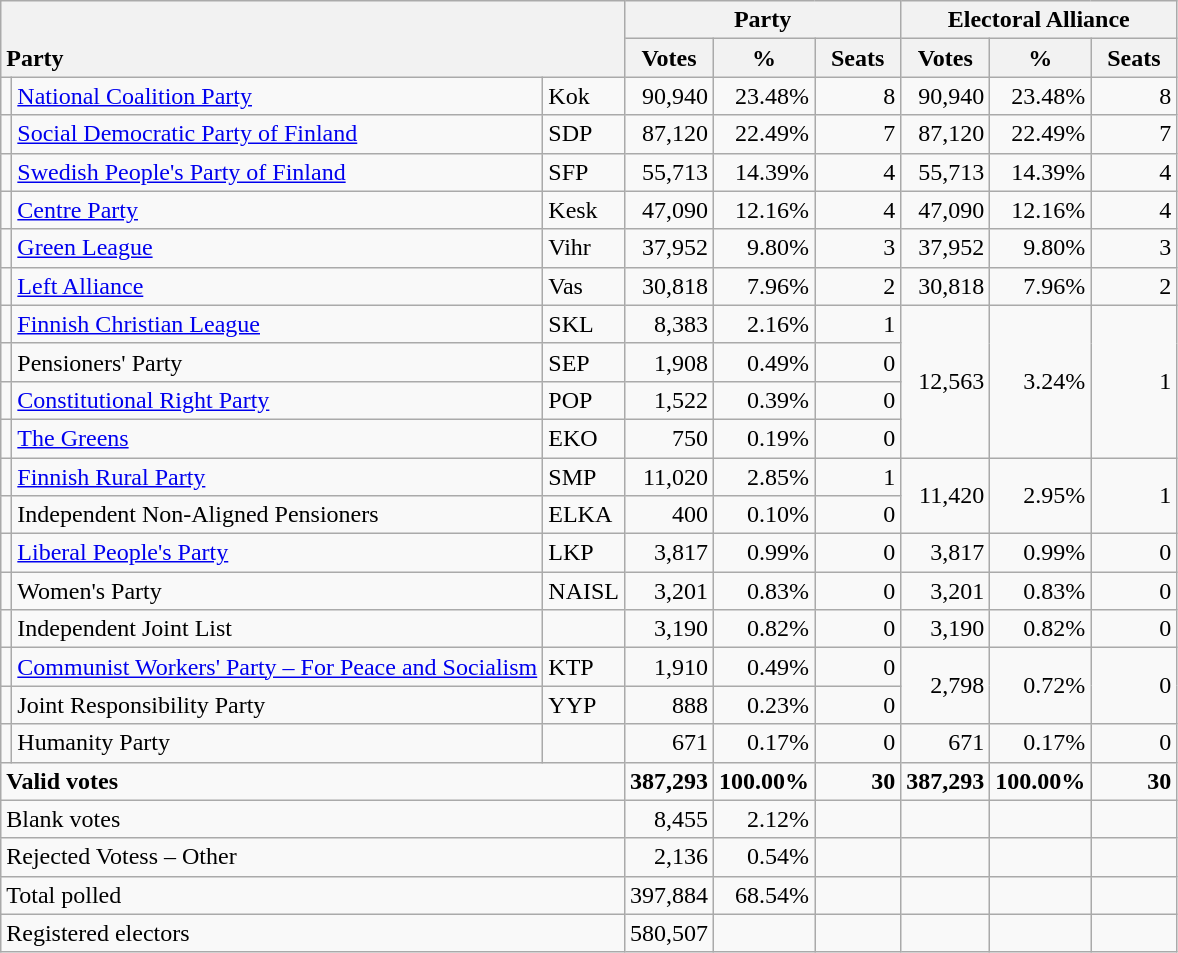<table class="wikitable" border="1" style="text-align:right;">
<tr>
<th style="text-align:left;" valign=bottom rowspan=2 colspan=3>Party</th>
<th colspan=3>Party</th>
<th colspan=3>Electoral Alliance</th>
</tr>
<tr>
<th align=center valign=bottom width="50">Votes</th>
<th align=center valign=bottom width="50">%</th>
<th align=center valign=bottom width="50">Seats</th>
<th align=center valign=bottom width="50">Votes</th>
<th align=center valign=bottom width="50">%</th>
<th align=center valign=bottom width="50">Seats</th>
</tr>
<tr>
<td></td>
<td align=left><a href='#'>National Coalition Party</a></td>
<td align=left>Kok</td>
<td>90,940</td>
<td>23.48%</td>
<td>8</td>
<td>90,940</td>
<td>23.48%</td>
<td>8</td>
</tr>
<tr>
<td></td>
<td align=left style="white-space: nowrap;"><a href='#'>Social Democratic Party of Finland</a></td>
<td align=left>SDP</td>
<td>87,120</td>
<td>22.49%</td>
<td>7</td>
<td>87,120</td>
<td>22.49%</td>
<td>7</td>
</tr>
<tr>
<td></td>
<td align=left><a href='#'>Swedish People's Party of Finland</a></td>
<td align=left>SFP</td>
<td>55,713</td>
<td>14.39%</td>
<td>4</td>
<td>55,713</td>
<td>14.39%</td>
<td>4</td>
</tr>
<tr>
<td></td>
<td align=left><a href='#'>Centre Party</a></td>
<td align=left>Kesk</td>
<td>47,090</td>
<td>12.16%</td>
<td>4</td>
<td>47,090</td>
<td>12.16%</td>
<td>4</td>
</tr>
<tr>
<td></td>
<td align=left><a href='#'>Green League</a></td>
<td align=left>Vihr</td>
<td>37,952</td>
<td>9.80%</td>
<td>3</td>
<td>37,952</td>
<td>9.80%</td>
<td>3</td>
</tr>
<tr>
<td></td>
<td align=left><a href='#'>Left Alliance</a></td>
<td align=left>Vas</td>
<td>30,818</td>
<td>7.96%</td>
<td>2</td>
<td>30,818</td>
<td>7.96%</td>
<td>2</td>
</tr>
<tr>
<td></td>
<td align=left><a href='#'>Finnish Christian League</a></td>
<td align=left>SKL</td>
<td>8,383</td>
<td>2.16%</td>
<td>1</td>
<td rowspan=4>12,563</td>
<td rowspan=4>3.24%</td>
<td rowspan=4>1</td>
</tr>
<tr>
<td></td>
<td align=left>Pensioners' Party</td>
<td align=left>SEP</td>
<td>1,908</td>
<td>0.49%</td>
<td>0</td>
</tr>
<tr>
<td></td>
<td align=left><a href='#'>Constitutional Right Party</a></td>
<td align=left>POP</td>
<td>1,522</td>
<td>0.39%</td>
<td>0</td>
</tr>
<tr>
<td></td>
<td align=left><a href='#'>The Greens</a></td>
<td align=left>EKO</td>
<td>750</td>
<td>0.19%</td>
<td>0</td>
</tr>
<tr>
<td></td>
<td align=left><a href='#'>Finnish Rural Party</a></td>
<td align=left>SMP</td>
<td>11,020</td>
<td>2.85%</td>
<td>1</td>
<td rowspan=2>11,420</td>
<td rowspan=2>2.95%</td>
<td rowspan=2>1</td>
</tr>
<tr>
<td></td>
<td align=left>Independent Non-Aligned Pensioners</td>
<td align=left>ELKA</td>
<td>400</td>
<td>0.10%</td>
<td>0</td>
</tr>
<tr>
<td></td>
<td align=left><a href='#'>Liberal People's Party</a></td>
<td align=left>LKP</td>
<td>3,817</td>
<td>0.99%</td>
<td>0</td>
<td>3,817</td>
<td>0.99%</td>
<td>0</td>
</tr>
<tr>
<td></td>
<td align=left>Women's Party</td>
<td align=left>NAISL</td>
<td>3,201</td>
<td>0.83%</td>
<td>0</td>
<td>3,201</td>
<td>0.83%</td>
<td>0</td>
</tr>
<tr>
<td></td>
<td align=left>Independent Joint List</td>
<td align=left></td>
<td>3,190</td>
<td>0.82%</td>
<td>0</td>
<td>3,190</td>
<td>0.82%</td>
<td>0</td>
</tr>
<tr>
<td></td>
<td align=left><a href='#'>Communist Workers' Party – For Peace and Socialism</a></td>
<td align=left>KTP</td>
<td>1,910</td>
<td>0.49%</td>
<td>0</td>
<td rowspan=2>2,798</td>
<td rowspan=2>0.72%</td>
<td rowspan=2>0</td>
</tr>
<tr>
<td></td>
<td align=left>Joint Responsibility Party</td>
<td align=left>YYP</td>
<td>888</td>
<td>0.23%</td>
<td>0</td>
</tr>
<tr>
<td></td>
<td align=left>Humanity Party</td>
<td align=left></td>
<td>671</td>
<td>0.17%</td>
<td>0</td>
<td>671</td>
<td>0.17%</td>
<td>0</td>
</tr>
<tr style="font-weight:bold">
<td align=left colspan=3>Valid votes</td>
<td>387,293</td>
<td>100.00%</td>
<td>30</td>
<td>387,293</td>
<td>100.00%</td>
<td>30</td>
</tr>
<tr>
<td align=left colspan=3>Blank votes</td>
<td>8,455</td>
<td>2.12%</td>
<td></td>
<td></td>
<td></td>
<td></td>
</tr>
<tr>
<td align=left colspan=3>Rejected Votess – Other</td>
<td>2,136</td>
<td>0.54%</td>
<td></td>
<td></td>
<td></td>
<td></td>
</tr>
<tr>
<td align=left colspan=3>Total polled</td>
<td>397,884</td>
<td>68.54%</td>
<td></td>
<td></td>
<td></td>
<td></td>
</tr>
<tr>
<td align=left colspan=3>Registered electors</td>
<td>580,507</td>
<td></td>
<td></td>
<td></td>
<td></td>
<td></td>
</tr>
</table>
